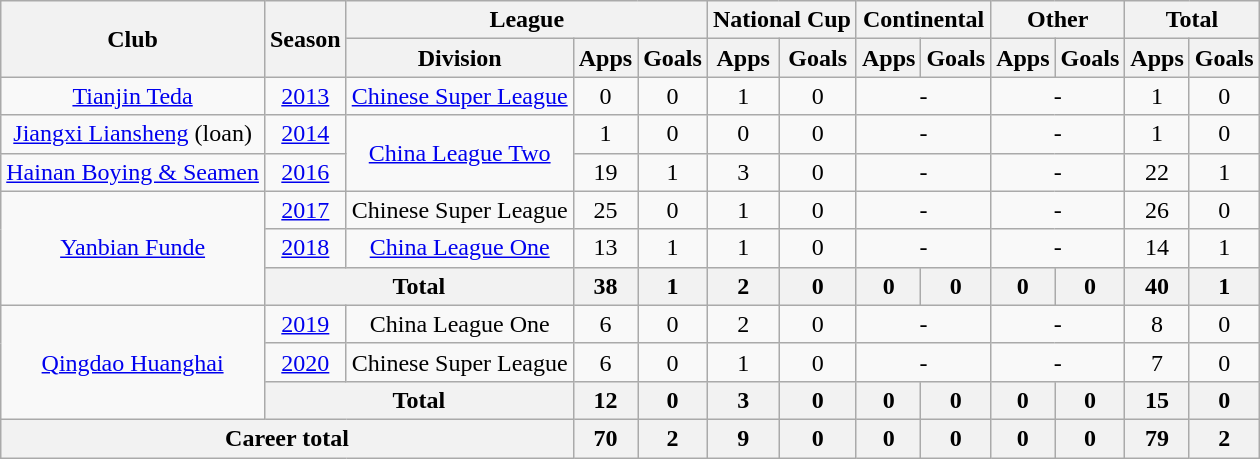<table class="wikitable" style="text-align: center">
<tr>
<th rowspan="2">Club</th>
<th rowspan="2">Season</th>
<th colspan="3">League</th>
<th colspan="2">National Cup</th>
<th colspan="2">Continental</th>
<th colspan="2">Other</th>
<th colspan="2">Total</th>
</tr>
<tr>
<th>Division</th>
<th>Apps</th>
<th>Goals</th>
<th>Apps</th>
<th>Goals</th>
<th>Apps</th>
<th>Goals</th>
<th>Apps</th>
<th>Goals</th>
<th>Apps</th>
<th>Goals</th>
</tr>
<tr>
<td><a href='#'>Tianjin Teda</a></td>
<td><a href='#'>2013</a></td>
<td><a href='#'>Chinese Super League</a></td>
<td>0</td>
<td>0</td>
<td>1</td>
<td>0</td>
<td colspan="2">-</td>
<td colspan="2">-</td>
<td>1</td>
<td>0</td>
</tr>
<tr>
<td><a href='#'>Jiangxi Liansheng</a> (loan)</td>
<td><a href='#'>2014</a></td>
<td rowspan="2"><a href='#'>China League Two</a></td>
<td>1</td>
<td>0</td>
<td>0</td>
<td>0</td>
<td colspan="2">-</td>
<td colspan="2">-</td>
<td>1</td>
<td>0</td>
</tr>
<tr>
<td><a href='#'>Hainan Boying & Seamen</a></td>
<td><a href='#'>2016</a></td>
<td>19</td>
<td>1</td>
<td>3</td>
<td>0</td>
<td colspan="2">-</td>
<td colspan="2">-</td>
<td>22</td>
<td>1</td>
</tr>
<tr>
<td rowspan="3"><a href='#'>Yanbian Funde</a></td>
<td><a href='#'>2017</a></td>
<td>Chinese Super League</td>
<td>25</td>
<td>0</td>
<td>1</td>
<td>0</td>
<td colspan="2">-</td>
<td colspan="2">-</td>
<td>26</td>
<td>0</td>
</tr>
<tr>
<td><a href='#'>2018</a></td>
<td><a href='#'>China League One</a></td>
<td>13</td>
<td>1</td>
<td>1</td>
<td>0</td>
<td colspan="2">-</td>
<td colspan="2">-</td>
<td>14</td>
<td>1</td>
</tr>
<tr>
<th colspan=2>Total</th>
<th>38</th>
<th>1</th>
<th>2</th>
<th>0</th>
<th>0</th>
<th>0</th>
<th>0</th>
<th>0</th>
<th>40</th>
<th>1</th>
</tr>
<tr>
<td rowspan=3><a href='#'>Qingdao Huanghai</a></td>
<td><a href='#'>2019</a></td>
<td>China League One</td>
<td>6</td>
<td>0</td>
<td>2</td>
<td>0</td>
<td colspan="2">-</td>
<td colspan="2">-</td>
<td>8</td>
<td>0</td>
</tr>
<tr>
<td><a href='#'>2020</a></td>
<td>Chinese Super League</td>
<td>6</td>
<td>0</td>
<td>1</td>
<td>0</td>
<td colspan="2">-</td>
<td colspan="2">-</td>
<td>7</td>
<td>0</td>
</tr>
<tr>
<th colspan=2>Total</th>
<th>12</th>
<th>0</th>
<th>3</th>
<th>0</th>
<th>0</th>
<th>0</th>
<th>0</th>
<th>0</th>
<th>15</th>
<th>0</th>
</tr>
<tr>
<th colspan=3>Career total</th>
<th>70</th>
<th>2</th>
<th>9</th>
<th>0</th>
<th>0</th>
<th>0</th>
<th>0</th>
<th>0</th>
<th>79</th>
<th>2</th>
</tr>
</table>
